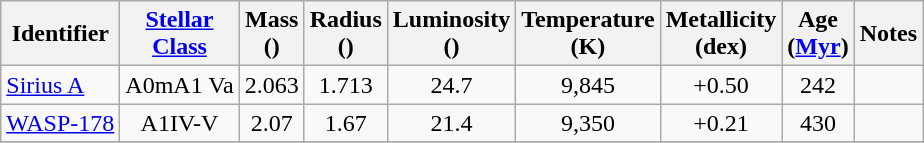<table class="wikitable" style="text-align: center; white-space: nowrap;">
<tr>
<th rowspan="1">Identifier</th>
<th rowspan="1"><a href='#'>Stellar<br>Class</a></th>
<th rowspan="1">Mass<br>()</th>
<th rowspan="1">Radius<br>()</th>
<th rowspan="1">Luminosity<br>()</th>
<th rowspan="1">Temperature<br>(K)</th>
<th rowspan="1">Metallicity<br>(dex)</th>
<th rowspan="1">Age<br>(<a href='#'>Myr</a>)</th>
<th rowspan="1">Notes</th>
</tr>
<tr>
<td style="text-align:left;"><a href='#'>Sirius A</a></td>
<td>A0mA1 Va</td>
<td>2.063</td>
<td>1.713</td>
<td>24.7</td>
<td>9,845</td>
<td>+0.50</td>
<td>242</td>
<td></td>
</tr>
<tr>
<td style="text-align:left;"><a href='#'>WASP-178</a></td>
<td>A1IV-V</td>
<td>2.07</td>
<td>1.67</td>
<td>21.4</td>
<td>9,350</td>
<td>+0.21</td>
<td>430</td>
<td></td>
</tr>
<tr>
</tr>
</table>
